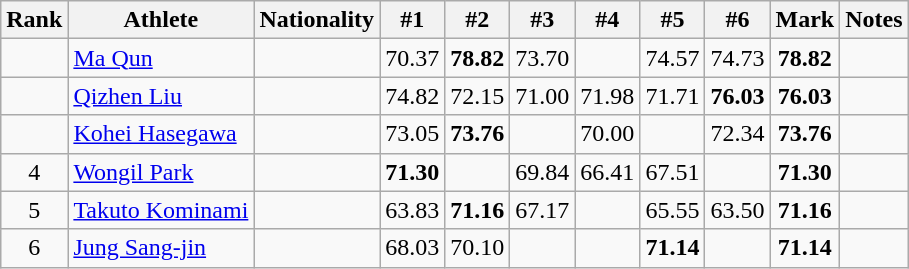<table class="wikitable sortable" style="text-align:center">
<tr>
<th>Rank</th>
<th>Athlete</th>
<th>Nationality</th>
<th>#1</th>
<th>#2</th>
<th>#3</th>
<th>#4</th>
<th>#5</th>
<th>#6</th>
<th>Mark</th>
<th>Notes</th>
</tr>
<tr>
<td></td>
<td align="left"><a href='#'>Ma Qun</a></td>
<td align=left></td>
<td>70.37</td>
<td><strong>78.82</strong></td>
<td>73.70</td>
<td></td>
<td>74.57</td>
<td>74.73</td>
<td><strong>78.82</strong></td>
<td></td>
</tr>
<tr>
<td></td>
<td align="left"><a href='#'>Qizhen Liu</a></td>
<td align=left></td>
<td>74.82</td>
<td>72.15</td>
<td>71.00</td>
<td>71.98</td>
<td>71.71</td>
<td><strong>76.03</strong></td>
<td><strong>76.03</strong></td>
<td></td>
</tr>
<tr>
<td></td>
<td align="left"><a href='#'>Kohei Hasegawa</a></td>
<td align=left></td>
<td>73.05</td>
<td><strong>73.76</strong></td>
<td></td>
<td>70.00</td>
<td></td>
<td>72.34</td>
<td><strong>73.76</strong></td>
<td></td>
</tr>
<tr>
<td>4</td>
<td align="left"><a href='#'>Wongil Park</a></td>
<td align=left></td>
<td><strong>71.30</strong></td>
<td></td>
<td>69.84</td>
<td>66.41</td>
<td>67.51</td>
<td></td>
<td><strong>71.30</strong></td>
<td></td>
</tr>
<tr>
<td>5</td>
<td align="left"><a href='#'>Takuto Kominami</a></td>
<td align=left></td>
<td>63.83</td>
<td><strong>71.16</strong></td>
<td>67.17</td>
<td></td>
<td>65.55</td>
<td>63.50</td>
<td><strong>71.16</strong></td>
<td></td>
</tr>
<tr>
<td>6</td>
<td align="left"><a href='#'>Jung Sang-jin</a></td>
<td align=left></td>
<td>68.03</td>
<td>70.10</td>
<td></td>
<td></td>
<td><strong>71.14</strong></td>
<td></td>
<td><strong>71.14</strong></td>
<td></td>
</tr>
</table>
